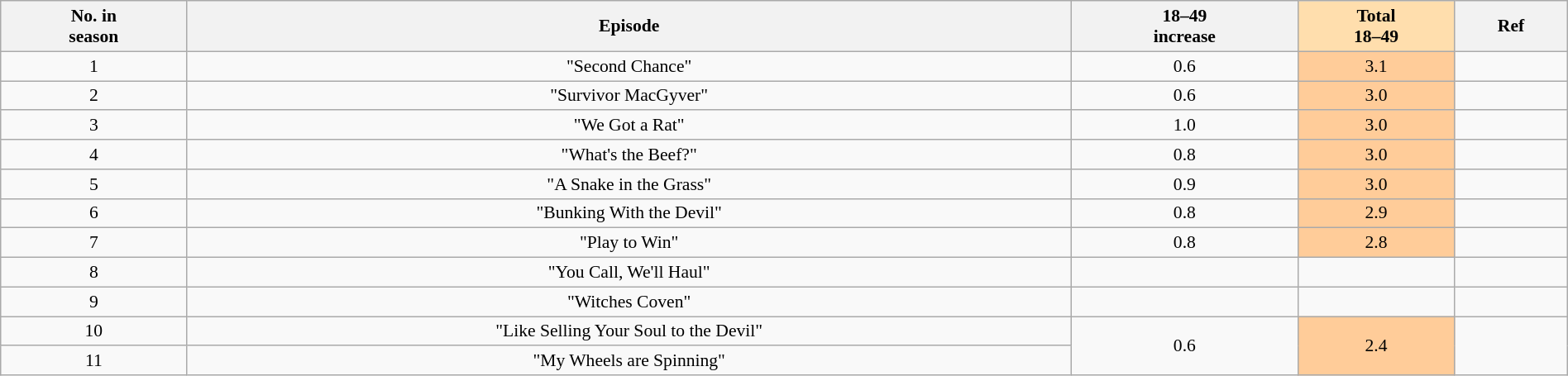<table class="wikitable plainrowheaders" style="font-size:90%; text-align:center; width: 100%">
<tr>
<th scope="col">No. in<br>season</th>
<th scope="col">Episode</th>
<th scope="col">18–49<br>increase</th>
<th scope="col" style="width:10%; background:#ffdead;" scope="col">Total<br>18–49</th>
<th scope="col">Ref</th>
</tr>
<tr>
<td>1</td>
<td>"Second Chance"</td>
<td>0.6</td>
<td style="background:#fc9;">3.1</td>
<td></td>
</tr>
<tr>
<td>2</td>
<td>"Survivor MacGyver"</td>
<td>0.6</td>
<td style="background:#fc9;">3.0</td>
<td></td>
</tr>
<tr>
<td>3</td>
<td>"We Got a Rat"</td>
<td>1.0</td>
<td style="background:#fc9;">3.0</td>
<td></td>
</tr>
<tr>
<td>4</td>
<td>"What's the Beef?"</td>
<td>0.8</td>
<td style="background:#fc9;">3.0</td>
<td></td>
</tr>
<tr>
<td>5</td>
<td>"A Snake in the Grass"</td>
<td>0.9</td>
<td style="background:#fc9;">3.0</td>
<td></td>
</tr>
<tr>
<td>6</td>
<td>"Bunking With the Devil"</td>
<td>0.8</td>
<td style="background:#fc9;">2.9</td>
<td></td>
</tr>
<tr>
<td>7</td>
<td>"Play to Win"</td>
<td>0.8</td>
<td style="background:#fc9;">2.8</td>
<td></td>
</tr>
<tr>
<td>8</td>
<td>"You Call, We'll Haul"</td>
<td></td>
<td></td>
<td></td>
</tr>
<tr>
<td>9</td>
<td>"Witches Coven"</td>
<td></td>
<td></td>
<td></td>
</tr>
<tr>
<td>10</td>
<td>"Like Selling Your Soul to the Devil"</td>
<td rowspan="2">0.6</td>
<td rowspan="2" style="background:#fc9;">2.4</td>
<td rowspan="2"></td>
</tr>
<tr>
<td>11</td>
<td>"My Wheels are Spinning"</td>
</tr>
</table>
